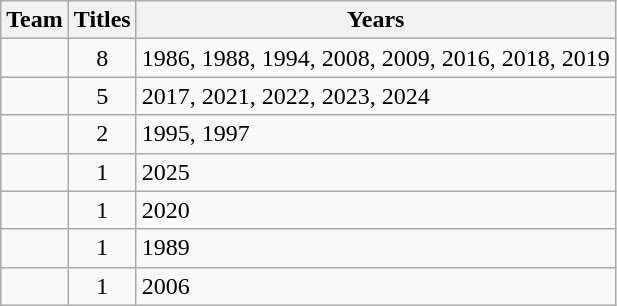<table class="wikitable sortable" style="text-align:center">
<tr>
<th>Team</th>
<th>Titles</th>
<th>Years</th>
</tr>
<tr>
<td style=></td>
<td>8</td>
<td align=left>1986, 1988, 1994, 2008, 2009, 2016, 2018, 2019</td>
</tr>
<tr>
<td style=></td>
<td>5</td>
<td align=left>2017, 2021, 2022, 2023, 2024</td>
</tr>
<tr>
<td style=></td>
<td>2</td>
<td align=left>1995, 1997</td>
</tr>
<tr>
<td style=></td>
<td>1</td>
<td align=left>2025</td>
</tr>
<tr>
<td style=></td>
<td>1</td>
<td align=left>2020</td>
</tr>
<tr>
<td style=></td>
<td>1</td>
<td align=left>1989</td>
</tr>
<tr>
<td style=></td>
<td>1</td>
<td align=left>2006</td>
</tr>
</table>
